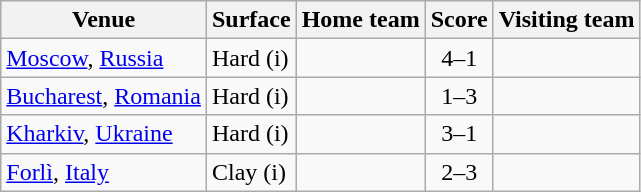<table class=wikitable style="border:1px solid #AAAAAA;">
<tr>
<th>Venue</th>
<th>Surface</th>
<th>Home team</th>
<th>Score</th>
<th>Visiting team</th>
</tr>
<tr>
<td><a href='#'>Moscow</a>, <a href='#'>Russia</a></td>
<td>Hard (i)</td>
<td><strong></strong></td>
<td align=center>4–1</td>
<td></td>
</tr>
<tr>
<td><a href='#'>Bucharest</a>, <a href='#'>Romania</a></td>
<td>Hard (i)</td>
<td></td>
<td align=center>1–3</td>
<td><strong></strong></td>
</tr>
<tr>
<td><a href='#'>Kharkiv</a>, <a href='#'>Ukraine</a></td>
<td>Hard (i)</td>
<td><strong></strong></td>
<td align=center>3–1</td>
<td></td>
</tr>
<tr>
<td><a href='#'>Forlì</a>, <a href='#'>Italy</a></td>
<td>Clay (i)</td>
<td></td>
<td align=center>2–3</td>
<td><strong></strong></td>
</tr>
</table>
